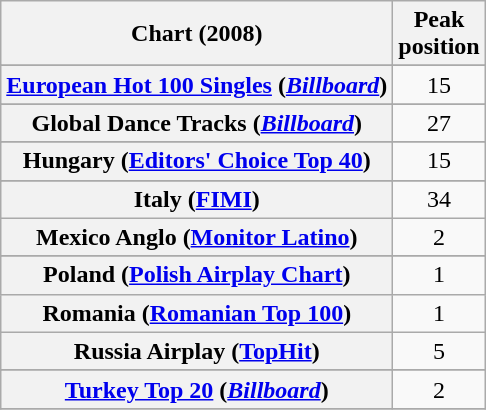<table class="wikitable sortable plainrowheaders" style="text-align:center">
<tr>
<th scope="col">Chart (2008)</th>
<th scope="col">Peak<br>position</th>
</tr>
<tr>
</tr>
<tr>
</tr>
<tr>
</tr>
<tr>
</tr>
<tr>
</tr>
<tr>
</tr>
<tr>
</tr>
<tr>
<th scope="row"><a href='#'>European Hot 100 Singles</a> (<em><a href='#'>Billboard</a></em>)</th>
<td>15</td>
</tr>
<tr>
</tr>
<tr>
</tr>
<tr>
<th scope="row">Global Dance Tracks (<em><a href='#'>Billboard</a></em>)</th>
<td>27</td>
</tr>
<tr>
</tr>
<tr>
<th scope="row">Hungary (<a href='#'>Editors' Choice Top 40</a>)</th>
<td>15</td>
</tr>
<tr>
</tr>
<tr>
<th scope=row>Italy (<a href='#'>FIMI</a>)</th>
<td>34</td>
</tr>
<tr>
<th scope="row">Mexico Anglo (<a href='#'>Monitor Latino</a>)</th>
<td>2</td>
</tr>
<tr>
</tr>
<tr>
</tr>
<tr>
<th scope="row">Poland (<a href='#'>Polish Airplay Chart</a>)</th>
<td>1</td>
</tr>
<tr>
<th scope="row">Romania (<a href='#'>Romanian Top 100</a>)</th>
<td>1</td>
</tr>
<tr>
<th scope="row">Russia Airplay (<a href='#'>TopHit</a>)</th>
<td>5</td>
</tr>
<tr>
</tr>
<tr>
</tr>
<tr>
</tr>
<tr>
</tr>
<tr>
<th scope="row"><a href='#'>Turkey Top 20</a> (<em><a href='#'>Billboard</a></em>)</th>
<td>2</td>
</tr>
<tr>
</tr>
</table>
